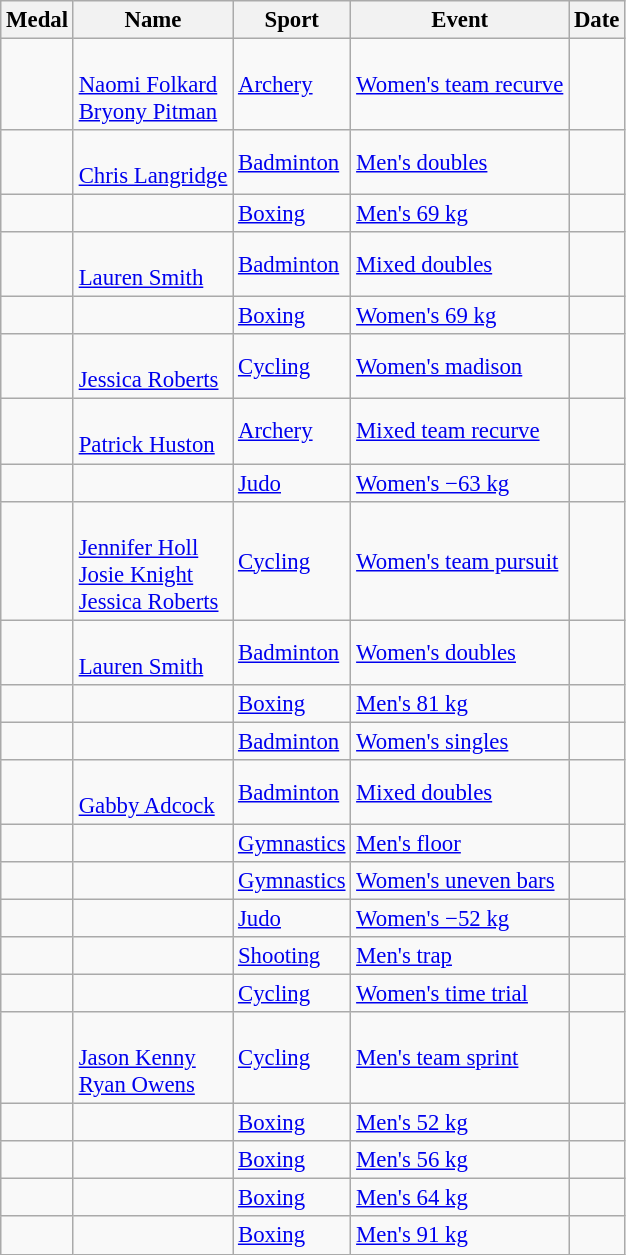<table class="wikitable sortable" style=font-size:95%>
<tr>
<th>Medal</th>
<th>Name</th>
<th>Sport</th>
<th>Event</th>
<th>Date</th>
</tr>
<tr>
<td></td>
<td><br><a href='#'>Naomi Folkard</a><br><a href='#'>Bryony Pitman</a></td>
<td><a href='#'>Archery</a></td>
<td><a href='#'>Women's team recurve</a></td>
<td></td>
</tr>
<tr>
<td></td>
<td><br><a href='#'>Chris Langridge</a></td>
<td><a href='#'>Badminton</a></td>
<td><a href='#'>Men's doubles</a></td>
<td></td>
</tr>
<tr>
<td></td>
<td></td>
<td><a href='#'>Boxing</a></td>
<td><a href='#'>Men's 69 kg</a></td>
<td></td>
</tr>
<tr>
<td></td>
<td><br><a href='#'>Lauren Smith</a></td>
<td><a href='#'>Badminton</a></td>
<td><a href='#'>Mixed doubles</a></td>
<td></td>
</tr>
<tr>
<td></td>
<td></td>
<td><a href='#'>Boxing</a></td>
<td><a href='#'>Women's 69 kg</a></td>
<td></td>
</tr>
<tr>
<td></td>
<td><br><a href='#'>Jessica Roberts</a></td>
<td><a href='#'>Cycling</a></td>
<td><a href='#'>Women's madison</a></td>
<td></td>
</tr>
<tr>
<td></td>
<td><br><a href='#'>Patrick Huston</a></td>
<td><a href='#'>Archery</a></td>
<td><a href='#'>Mixed team recurve</a></td>
<td></td>
</tr>
<tr>
<td></td>
<td></td>
<td><a href='#'>Judo</a></td>
<td><a href='#'>Women's −63 kg</a></td>
<td></td>
</tr>
<tr>
<td></td>
<td><br><a href='#'>Jennifer Holl</a><br><a href='#'>Josie Knight</a><br><a href='#'>Jessica Roberts</a></td>
<td><a href='#'>Cycling</a></td>
<td><a href='#'>Women's team pursuit</a></td>
<td></td>
</tr>
<tr>
<td></td>
<td><br><a href='#'>Lauren Smith</a></td>
<td><a href='#'>Badminton</a></td>
<td><a href='#'>Women's doubles</a></td>
<td></td>
</tr>
<tr>
<td></td>
<td></td>
<td><a href='#'>Boxing</a></td>
<td><a href='#'>Men's 81 kg</a></td>
<td></td>
</tr>
<tr>
<td></td>
<td></td>
<td><a href='#'>Badminton</a></td>
<td><a href='#'>Women's singles</a></td>
<td></td>
</tr>
<tr>
<td></td>
<td><br><a href='#'>Gabby Adcock</a></td>
<td><a href='#'>Badminton</a></td>
<td><a href='#'>Mixed doubles</a></td>
<td></td>
</tr>
<tr>
<td></td>
<td></td>
<td><a href='#'>Gymnastics</a></td>
<td><a href='#'>Men's floor</a></td>
<td></td>
</tr>
<tr>
<td></td>
<td></td>
<td><a href='#'>Gymnastics</a></td>
<td><a href='#'>Women's uneven bars</a></td>
<td></td>
</tr>
<tr>
<td></td>
<td></td>
<td><a href='#'>Judo</a></td>
<td><a href='#'>Women's −52 kg</a></td>
<td></td>
</tr>
<tr>
<td></td>
<td></td>
<td><a href='#'>Shooting</a></td>
<td><a href='#'>Men's trap</a></td>
<td></td>
</tr>
<tr>
<td></td>
<td></td>
<td><a href='#'>Cycling</a></td>
<td><a href='#'>Women's time trial</a></td>
<td></td>
</tr>
<tr>
<td></td>
<td><br><a href='#'>Jason Kenny</a><br><a href='#'>Ryan Owens</a></td>
<td><a href='#'>Cycling</a></td>
<td><a href='#'>Men's team sprint</a></td>
<td></td>
</tr>
<tr>
<td></td>
<td></td>
<td><a href='#'>Boxing</a></td>
<td><a href='#'>Men's 52 kg</a></td>
<td></td>
</tr>
<tr>
<td></td>
<td></td>
<td><a href='#'>Boxing</a></td>
<td><a href='#'>Men's 56 kg</a></td>
<td></td>
</tr>
<tr>
<td></td>
<td></td>
<td><a href='#'>Boxing</a></td>
<td><a href='#'>Men's 64 kg</a></td>
<td></td>
</tr>
<tr>
<td></td>
<td></td>
<td><a href='#'>Boxing</a></td>
<td><a href='#'>Men's 91 kg</a></td>
<td></td>
</tr>
</table>
